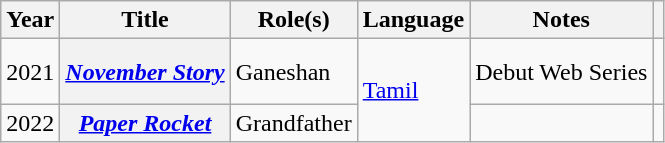<table class="wikitable sortable">
<tr>
<th scope="col">Year</th>
<th scope="col">Title</th>
<th scope="col">Role(s)</th>
<th scope="col">Language</th>
<th scope="col">Notes</th>
<th scope="col" ></th>
</tr>
<tr>
<td>2021</td>
<th><em><a href='#'>November Story</a></em></th>
<td>Ganeshan</td>
<td rowspan="2"><a href='#'>Tamil</a></td>
<td>Debut Web Series</td>
<td><br><br></td>
</tr>
<tr>
<td>2022</td>
<th><em><a href='#'>Paper Rocket</a></em></th>
<td>Grandfather</td>
<td></td>
<td></td>
</tr>
</table>
